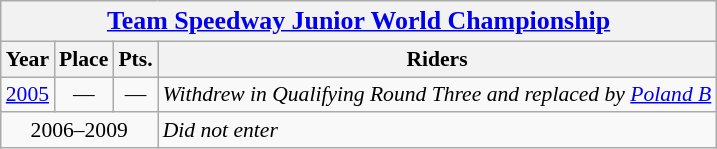<table class=wikitable style="font-size: 90%;">
<tr>
<th colspan=4><big><a href='#'>Team Speedway Junior World Championship</a></big></th>
</tr>
<tr>
<th>Year</th>
<th>Place</th>
<th>Pts.</th>
<th>Riders</th>
</tr>
<tr align=center >
<td><a href='#'>2005</a></td>
<td>—</td>
<td>—</td>
<td align=left><em>Withdrew in Qualifying Round Three and replaced by <a href='#'>Poland B</a></em></td>
</tr>
<tr align=center >
<td colspan=3>2006–2009</td>
<td align=left><em>Did not enter</em></td>
</tr>
</table>
